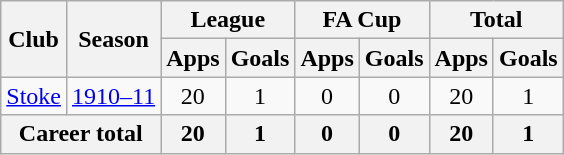<table class="wikitable" style="text-align: center;">
<tr>
<th rowspan="2">Club</th>
<th rowspan="2">Season</th>
<th colspan="2">League</th>
<th colspan="2">FA Cup</th>
<th colspan="2">Total</th>
</tr>
<tr>
<th>Apps</th>
<th>Goals</th>
<th>Apps</th>
<th>Goals</th>
<th>Apps</th>
<th>Goals</th>
</tr>
<tr>
<td><a href='#'>Stoke</a></td>
<td><a href='#'>1910–11</a></td>
<td>20</td>
<td>1</td>
<td>0</td>
<td>0</td>
<td>20</td>
<td>1</td>
</tr>
<tr>
<th colspan="2">Career total</th>
<th>20</th>
<th>1</th>
<th>0</th>
<th>0</th>
<th>20</th>
<th>1</th>
</tr>
</table>
